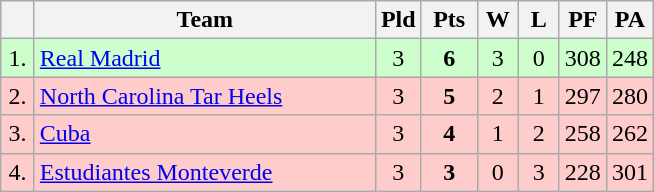<table class=wikitable style="text-align:center">
<tr>
<th width=15></th>
<th width=220>Team</th>
<th width=20>Pld</th>
<th width=30>Pts</th>
<th width=20>W</th>
<th width=20>L</th>
<th width=20>PF</th>
<th width=20>PA</th>
</tr>
<tr style="background: #ccffcc;">
<td>1.</td>
<td align=left> <a href='#'>Real Madrid</a></td>
<td>3</td>
<td><strong>6</strong></td>
<td>3</td>
<td>0</td>
<td>308</td>
<td>248</td>
</tr>
<tr style="background:#ffcccc;">
<td>2.</td>
<td align=left> <a href='#'>North Carolina Tar Heels</a></td>
<td>3</td>
<td><strong>5</strong></td>
<td>2</td>
<td>1</td>
<td>297</td>
<td>280</td>
</tr>
<tr style="background:#ffcccc;">
<td>3.</td>
<td align=left> <a href='#'>Cuba</a></td>
<td>3</td>
<td><strong>4</strong></td>
<td>1</td>
<td>2</td>
<td>258</td>
<td>262</td>
</tr>
<tr style="background:#ffcccc;">
<td>4.</td>
<td align=left> <a href='#'>Estudiantes Monteverde</a></td>
<td>3</td>
<td><strong>3</strong></td>
<td>0</td>
<td>3</td>
<td>228</td>
<td>301</td>
</tr>
</table>
